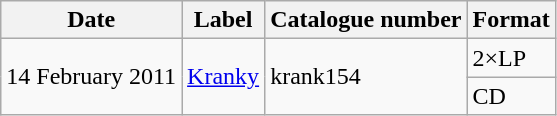<table class="wikitable">
<tr>
<th>Date</th>
<th>Label</th>
<th>Catalogue number</th>
<th>Format</th>
</tr>
<tr>
<td rowspan="2">14 February 2011</td>
<td rowspan="2"><a href='#'>Kranky</a></td>
<td rowspan="2">krank154</td>
<td>2×LP</td>
</tr>
<tr>
<td>CD</td>
</tr>
</table>
